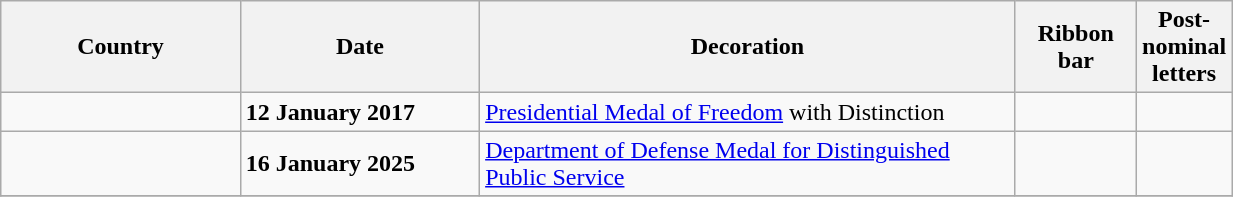<table class="wikitable" style="width:65%;">
<tr>
<th style="width:20%;">Country</th>
<th style="width:20%;">Date</th>
<th style="width:45%;">Decoration</th>
<th style="width:10%;">Ribbon bar</th>
<th style="width:5%;">Post-nominal letters</th>
</tr>
<tr>
<td></td>
<td><strong>12 January 2017</strong></td>
<td><a href='#'>Presidential Medal of Freedom</a> with Distinction </td>
<td></td>
<td></td>
</tr>
<tr>
<td></td>
<td><strong>16 January 2025</strong></td>
<td><a href='#'>Department of Defense Medal for Distinguished Public Service</a></td>
<td></td>
<td></td>
</tr>
<tr>
</tr>
</table>
